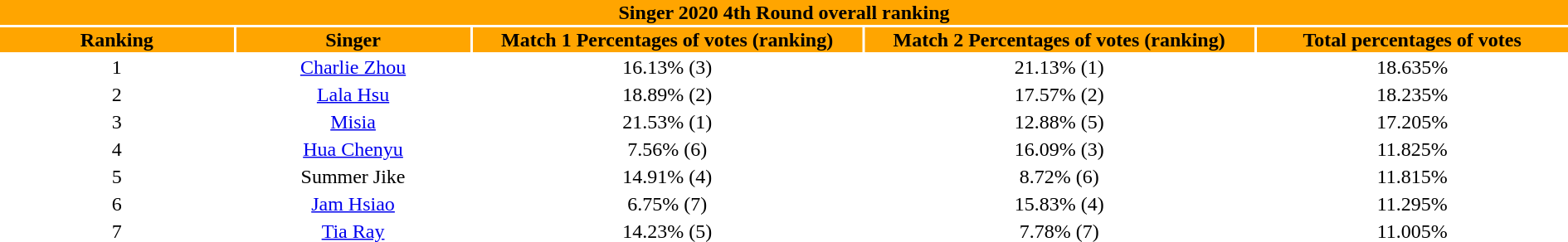<table width="100%" style="text-align:center">
<tr style="background:orange">
<td colspan="5"><div><strong>Singer 2020 4th Round overall ranking</strong></div></td>
</tr>
<tr style="background:orange">
<td style="width:15%"><strong>Ranking</strong></td>
<td style="width:15%"><strong>Singer</strong></td>
<td style="width:25%"><strong>Match 1 Percentages of votes (ranking)</strong></td>
<td style="width:25%"><strong>Match 2 Percentages of votes (ranking)</strong></td>
<td style="width:20%"><strong>Total percentages of votes</strong></td>
</tr>
<tr>
<td>1</td>
<td><a href='#'>Charlie Zhou</a></td>
<td>16.13% (3)</td>
<td>21.13% (1)</td>
<td>18.635%</td>
</tr>
<tr>
<td>2</td>
<td><a href='#'>Lala Hsu</a></td>
<td>18.89% (2)</td>
<td>17.57% (2)</td>
<td>18.235%</td>
</tr>
<tr>
<td>3</td>
<td><a href='#'>Misia</a></td>
<td>21.53% (1)</td>
<td>12.88% (5)</td>
<td>17.205%</td>
</tr>
<tr>
<td>4</td>
<td><a href='#'>Hua Chenyu</a></td>
<td>7.56% (6)</td>
<td>16.09% (3)</td>
<td>11.825%</td>
</tr>
<tr>
<td>5</td>
<td>Summer Jike</td>
<td>14.91% (4)</td>
<td>8.72% (6)</td>
<td>11.815%</td>
</tr>
<tr>
<td>6</td>
<td><a href='#'>Jam Hsiao</a></td>
<td>6.75% (7)</td>
<td>15.83% (4)</td>
<td>11.295%</td>
</tr>
<tr>
<td>7</td>
<td><a href='#'>Tia Ray</a></td>
<td>14.23% (5)</td>
<td>7.78% (7)</td>
<td>11.005%</td>
</tr>
<tr>
</tr>
</table>
